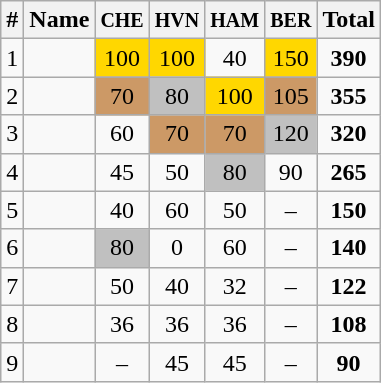<table class="wikitable sortable" style="text-align:center;">
<tr>
<th>#</th>
<th>Name</th>
<th><small>CHE</small></th>
<th><small>HVN</small></th>
<th><small>HAM</small></th>
<th><small>BER</small></th>
<th>Total</th>
</tr>
<tr>
<td>1</td>
<td align=left></td>
<td bgcolor="gold">100</td>
<td bgcolor="gold">100</td>
<td>40</td>
<td bgcolor="gold">150</td>
<td><strong>390</strong></td>
</tr>
<tr>
<td>2</td>
<td align=left></td>
<td bgcolor=CC9966>70</td>
<td bgcolor="silver">80</td>
<td bgcolor="gold">100</td>
<td bgcolor=CC9966>105</td>
<td><strong>355</strong></td>
</tr>
<tr>
<td>3</td>
<td align=left></td>
<td>60</td>
<td bgcolor=CC9966>70</td>
<td bgcolor=CC9966>70</td>
<td bgcolor="silver">120</td>
<td><strong>320</strong></td>
</tr>
<tr>
<td>4</td>
<td align=left></td>
<td>45</td>
<td>50</td>
<td bgcolor="silver">80</td>
<td>90</td>
<td><strong>265</strong></td>
</tr>
<tr>
<td>5</td>
<td align=left></td>
<td>40</td>
<td>60</td>
<td>50</td>
<td>–</td>
<td><strong>150</strong></td>
</tr>
<tr>
<td>6</td>
<td align=left></td>
<td bgcolor="silver">80</td>
<td>0</td>
<td>60</td>
<td>–</td>
<td><strong>140</strong></td>
</tr>
<tr>
<td>7</td>
<td align=left></td>
<td>50</td>
<td>40</td>
<td>32</td>
<td>–</td>
<td><strong>122</strong></td>
</tr>
<tr>
<td>8</td>
<td align=left></td>
<td>36</td>
<td>36</td>
<td>36</td>
<td>–</td>
<td><strong>108</strong></td>
</tr>
<tr>
<td>9</td>
<td align=left></td>
<td>–</td>
<td>45</td>
<td>45</td>
<td>–</td>
<td><strong>90</strong></td>
</tr>
</table>
